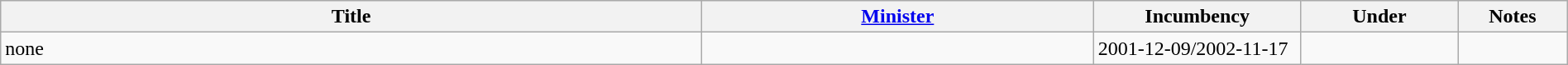<table class="wikitable" style="width:100%;">
<tr>
<th>Title</th>
<th style="width:25%;"><a href='#'>Minister</a></th>
<th style="width:160px;">Incumbency</th>
<th style="width:10%;">Under</th>
<th style="width:7%;">Notes</th>
</tr>
<tr>
<td>none</td>
<td></td>
<td>2001-12-09/2002-11-17</td>
<td></td>
<td></td>
</tr>
</table>
